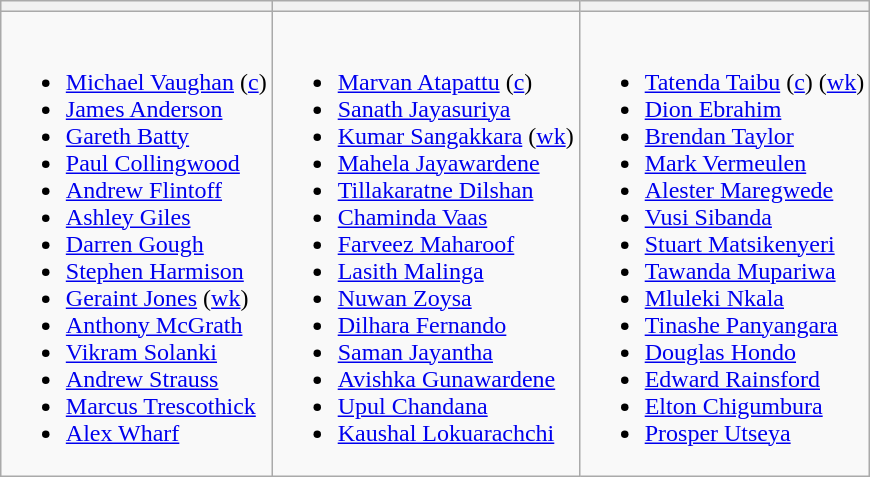<table class="wikitable" style="text-align:left; margin:auto">
<tr>
<th></th>
<th></th>
<th></th>
</tr>
<tr style="vertical-align:top">
<td><br><ul><li><a href='#'>Michael Vaughan</a> (<a href='#'>c</a>)</li><li><a href='#'>James Anderson</a></li><li><a href='#'>Gareth Batty</a></li><li><a href='#'>Paul Collingwood</a></li><li><a href='#'>Andrew Flintoff</a></li><li><a href='#'>Ashley Giles</a></li><li><a href='#'>Darren Gough</a></li><li><a href='#'>Stephen Harmison</a></li><li><a href='#'>Geraint Jones</a> (<a href='#'>wk</a>)</li><li><a href='#'>Anthony McGrath</a></li><li><a href='#'>Vikram Solanki</a></li><li><a href='#'>Andrew Strauss</a></li><li><a href='#'>Marcus Trescothick</a></li><li><a href='#'>Alex Wharf</a></li></ul></td>
<td><br><ul><li><a href='#'>Marvan Atapattu</a> (<a href='#'>c</a>)</li><li><a href='#'>Sanath Jayasuriya</a></li><li><a href='#'>Kumar Sangakkara</a> (<a href='#'>wk</a>)</li><li><a href='#'>Mahela Jayawardene</a></li><li><a href='#'>Tillakaratne Dilshan</a></li><li><a href='#'>Chaminda Vaas</a></li><li><a href='#'>Farveez Maharoof</a></li><li><a href='#'>Lasith Malinga</a></li><li><a href='#'>Nuwan Zoysa</a></li><li><a href='#'>Dilhara Fernando</a></li><li><a href='#'>Saman Jayantha</a></li><li><a href='#'>Avishka Gunawardene</a></li><li><a href='#'>Upul Chandana</a></li><li><a href='#'>Kaushal Lokuarachchi</a></li></ul></td>
<td><br><ul><li><a href='#'>Tatenda Taibu</a> (<a href='#'>c</a>) (<a href='#'>wk</a>)</li><li><a href='#'>Dion Ebrahim</a></li><li><a href='#'>Brendan Taylor</a></li><li><a href='#'>Mark Vermeulen</a></li><li><a href='#'>Alester Maregwede</a></li><li><a href='#'>Vusi Sibanda</a></li><li><a href='#'>Stuart Matsikenyeri</a></li><li><a href='#'>Tawanda Mupariwa</a></li><li><a href='#'>Mluleki Nkala</a></li><li><a href='#'>Tinashe Panyangara</a></li><li><a href='#'>Douglas Hondo</a></li><li><a href='#'>Edward Rainsford</a></li><li><a href='#'>Elton Chigumbura</a></li><li><a href='#'>Prosper Utseya</a></li></ul></td>
</tr>
</table>
